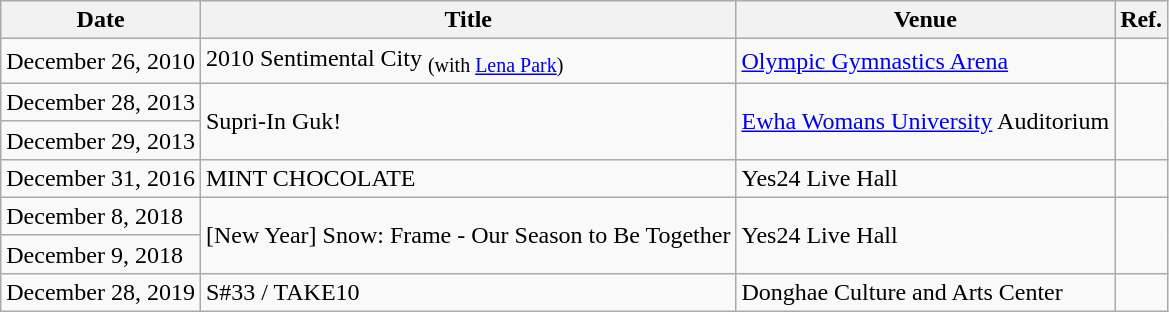<table class="wikitable">
<tr>
<th>Date</th>
<th>Title</th>
<th>Venue</th>
<th>Ref.</th>
</tr>
<tr>
<td>December 26, 2010</td>
<td>2010 Sentimental City <sub>(with <a href='#'>Lena Park</a>)</sub></td>
<td><a href='#'>Olympic Gymnastics Arena</a></td>
<td></td>
</tr>
<tr>
<td>December 28, 2013</td>
<td rowspan="2">Supri-In Guk!</td>
<td rowspan="2"><a href='#'>Ewha Womans University</a> Auditorium</td>
<td rowspan="2"></td>
</tr>
<tr>
<td>December 29, 2013</td>
</tr>
<tr>
<td>December 31, 2016</td>
<td>MINT CHOCOLATE</td>
<td>Yes24 Live Hall</td>
<td></td>
</tr>
<tr>
<td>December 8, 2018</td>
<td rowspan="2">[New Year] Snow: Frame - Our Season to Be Together</td>
<td rowspan="2">Yes24 Live Hall</td>
<td rowspan="2"></td>
</tr>
<tr>
<td>December 9, 2018</td>
</tr>
<tr>
<td>December 28, 2019</td>
<td>S#33 / TAKE10</td>
<td>Donghae Culture and Arts Center</td>
<td></td>
</tr>
</table>
